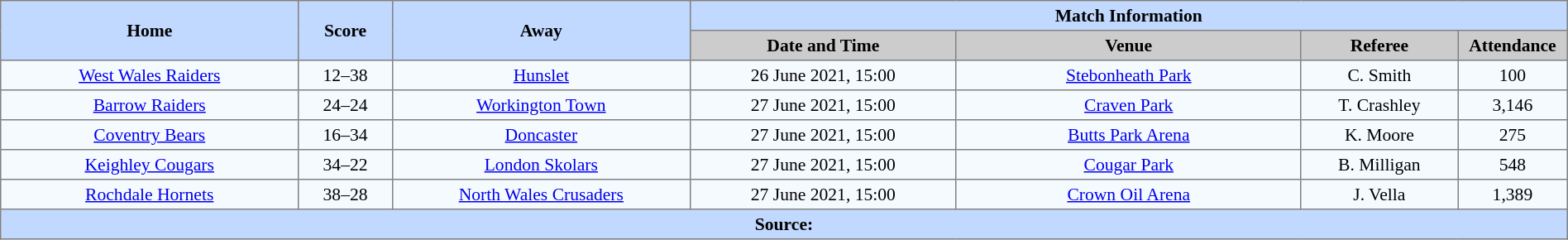<table border=1 style="border-collapse:collapse; font-size:90%; text-align:center;" cellpadding=3 cellspacing=0 width=100%>
<tr style="background:#C1D8ff;">
<th scope="col" rowspan=2 width=19%>Home</th>
<th scope="col" rowspan=2 width=6%>Score</th>
<th scope="col" rowspan=2 width=19%>Away</th>
<th colspan=4>Match Information</th>
</tr>
<tr style="background:#CCCCCC;">
<th scope="col" width=17%>Date and Time</th>
<th scope="col" width=22%>Venue</th>
<th scope="col" width=10%>Referee</th>
<th scope="col" width=7%>Attendance</th>
</tr>
<tr style="background:#F5FAFF;">
<td> <a href='#'>West Wales Raiders</a></td>
<td>12–38</td>
<td> <a href='#'>Hunslet</a></td>
<td>26 June 2021, 15:00</td>
<td><a href='#'>Stebonheath Park</a></td>
<td>C. Smith</td>
<td>100</td>
</tr>
<tr style="background:#F5FAFF;">
<td> <a href='#'>Barrow Raiders</a></td>
<td>24–24</td>
<td> <a href='#'>Workington Town</a></td>
<td>27 June 2021, 15:00</td>
<td><a href='#'>Craven Park</a></td>
<td>T. Crashley</td>
<td>3,146</td>
</tr>
<tr style="background:#F5FAFF;">
<td> <a href='#'>Coventry Bears</a></td>
<td>16–34</td>
<td> <a href='#'>Doncaster</a></td>
<td>27 June 2021, 15:00</td>
<td><a href='#'>Butts Park Arena</a></td>
<td>K. Moore</td>
<td>275</td>
</tr>
<tr style="background:#F5FAFF;">
<td> <a href='#'>Keighley Cougars</a></td>
<td>34–22</td>
<td> <a href='#'>London Skolars</a></td>
<td>27 June 2021, 15:00</td>
<td><a href='#'>Cougar Park</a></td>
<td>B. Milligan</td>
<td>548</td>
</tr>
<tr style="background:#F5FAFF;">
<td> <a href='#'>Rochdale Hornets</a></td>
<td>38–28</td>
<td> <a href='#'>North Wales Crusaders</a></td>
<td>27 June 2021, 15:00</td>
<td><a href='#'>Crown Oil Arena</a></td>
<td>J. Vella</td>
<td>1,389</td>
</tr>
<tr style="background:#c1d8ff;">
<th colspan=7>Source:</th>
</tr>
</table>
